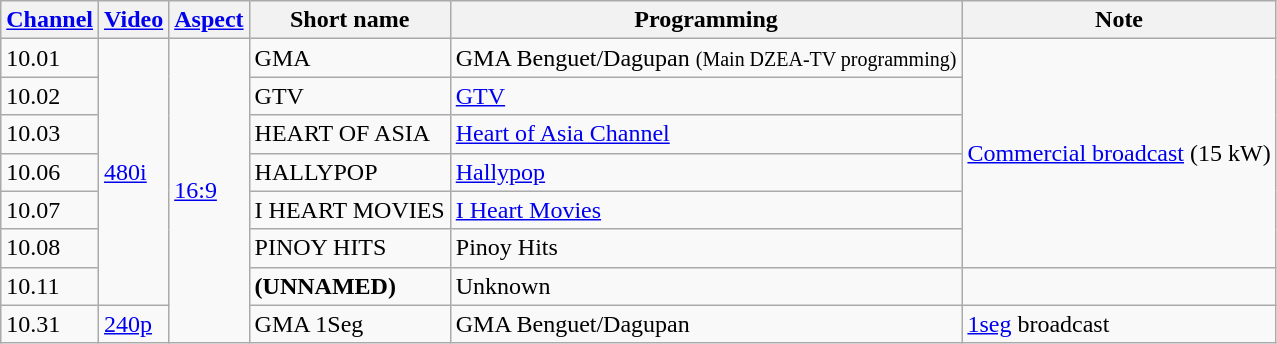<table class="wikitable">
<tr>
<th><a href='#'>Channel</a></th>
<th><a href='#'>Video</a></th>
<th><a href='#'>Aspect</a></th>
<th>Short name</th>
<th>Programming</th>
<th>Note</th>
</tr>
<tr>
<td>10.01</td>
<td rowspan="7"><a href='#'>480i</a></td>
<td rowspan="8"><a href='#'>16:9</a></td>
<td>GMA</td>
<td>GMA Benguet/Dagupan <small>(Main DZEA-TV programming)</small></td>
<td rowspan="6"><a href='#'>Commercial broadcast</a> (15 kW)</td>
</tr>
<tr>
<td>10.02</td>
<td>GTV</td>
<td><a href='#'>GTV</a></td>
</tr>
<tr>
<td>10.03</td>
<td>HEART OF ASIA</td>
<td><a href='#'>Heart of Asia Channel</a></td>
</tr>
<tr>
<td>10.06</td>
<td>HALLYPOP</td>
<td><a href='#'>Hallypop</a></td>
</tr>
<tr>
<td>10.07</td>
<td>I HEART MOVIES</td>
<td><a href='#'>I Heart Movies</a></td>
</tr>
<tr>
<td>10.08</td>
<td>PINOY HITS</td>
<td>Pinoy Hits</td>
</tr>
<tr>
<td>10.11</td>
<td><strong>(UNNAMED)</strong></td>
<td>Unknown</td>
<td></td>
</tr>
<tr>
<td>10.31</td>
<td><a href='#'>240p</a></td>
<td>GMA 1Seg</td>
<td>GMA Benguet/Dagupan</td>
<td><a href='#'>1seg</a> broadcast</td>
</tr>
</table>
